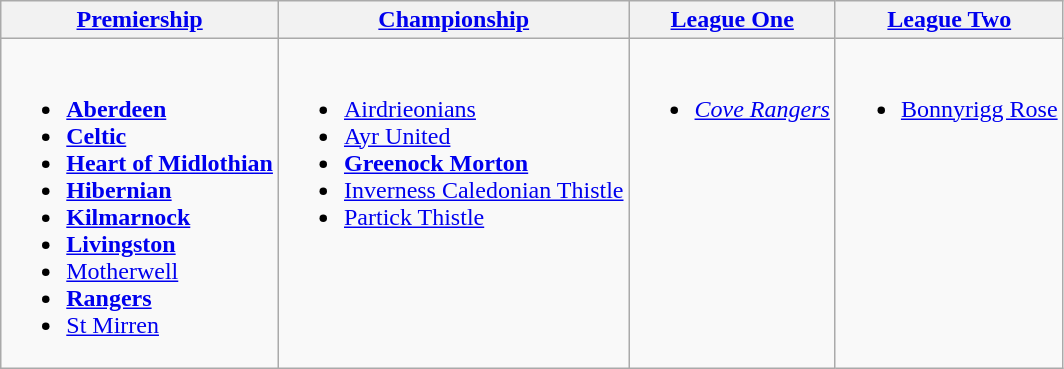<table class="wikitable" style="text-align:left">
<tr>
<th><a href='#'>Premiership</a></th>
<th><a href='#'>Championship</a></th>
<th><a href='#'>League One</a></th>
<th><a href='#'>League Two</a></th>
</tr>
<tr>
<td valign="top"><br><ul><li><strong><a href='#'>Aberdeen</a></strong></li><li><strong><a href='#'>Celtic</a></strong></li><li><strong><a href='#'>Heart of Midlothian</a></strong></li><li><strong><a href='#'>Hibernian</a></strong></li><li><strong><a href='#'>Kilmarnock</a></strong></li><li><strong><a href='#'>Livingston</a></strong></li><li><a href='#'>Motherwell</a></li><li><strong><a href='#'>Rangers</a></strong></li><li><a href='#'>St Mirren</a></li></ul></td>
<td valign=top><br><ul><li><a href='#'>Airdrieonians</a></li><li><a href='#'>Ayr United</a></li><li><strong><a href='#'>Greenock Morton</a></strong></li><li><a href='#'>Inverness Caledonian Thistle</a></li><li><a href='#'>Partick Thistle</a></li></ul></td>
<td valign=top><br><ul><li><em><a href='#'>Cove Rangers</a></em></li></ul></td>
<td valign=top><br><ul><li><a href='#'>Bonnyrigg Rose</a></li></ul></td>
</tr>
</table>
